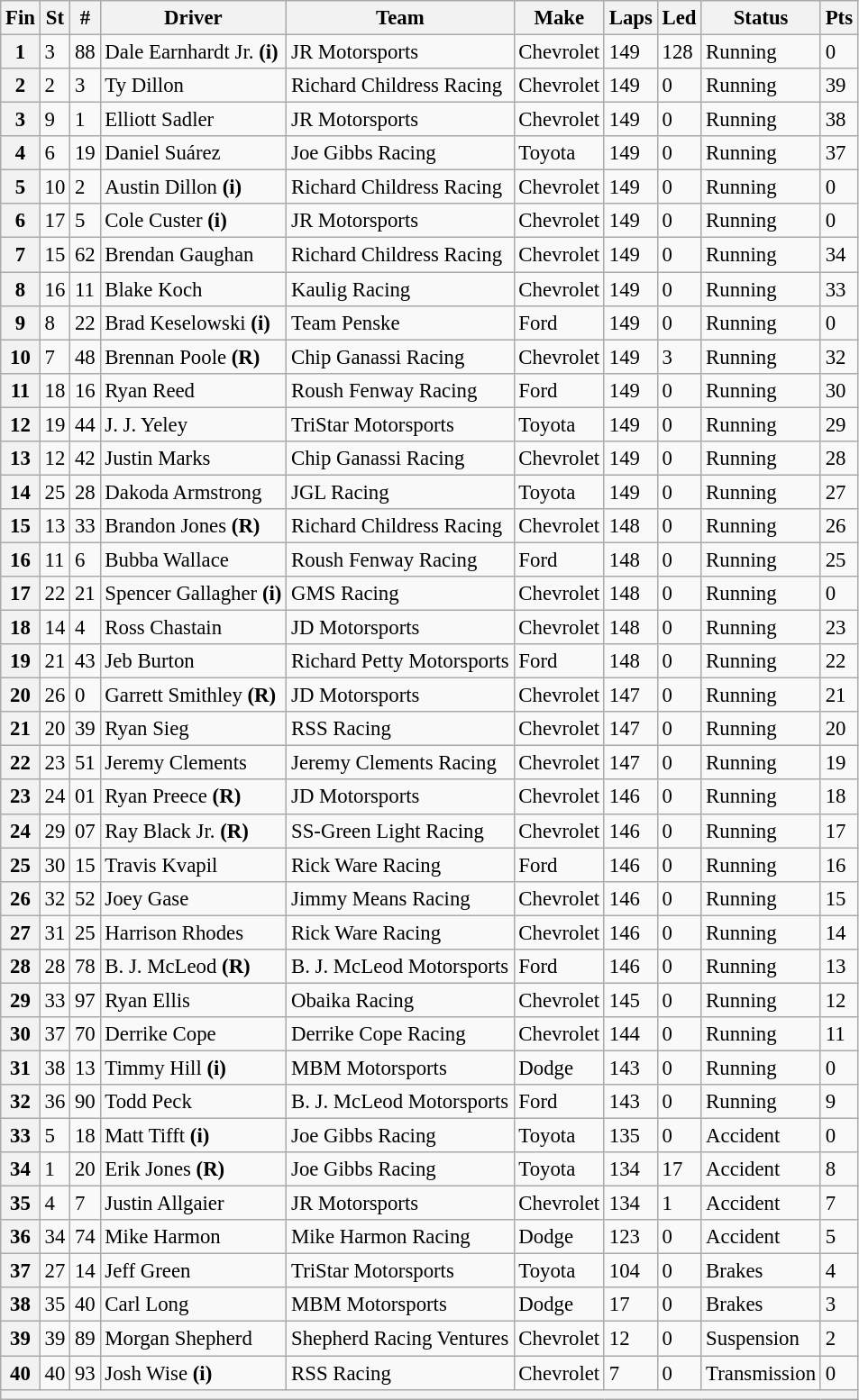<table class="wikitable" style="font-size:95%">
<tr>
<th>Fin</th>
<th>St</th>
<th>#</th>
<th>Driver</th>
<th>Team</th>
<th>Make</th>
<th>Laps</th>
<th>Led</th>
<th>Status</th>
<th>Pts</th>
</tr>
<tr>
<th>1</th>
<td>3</td>
<td>88</td>
<td>Dale Earnhardt Jr. <strong>(i)</strong></td>
<td>JR Motorsports</td>
<td>Chevrolet</td>
<td>149</td>
<td>128</td>
<td>Running</td>
<td>0</td>
</tr>
<tr>
<th>2</th>
<td>2</td>
<td>3</td>
<td>Ty Dillon</td>
<td>Richard Childress Racing</td>
<td>Chevrolet</td>
<td>149</td>
<td>0</td>
<td>Running</td>
<td>39</td>
</tr>
<tr>
<th>3</th>
<td>9</td>
<td>1</td>
<td>Elliott Sadler</td>
<td>JR Motorsports</td>
<td>Chevrolet</td>
<td>149</td>
<td>0</td>
<td>Running</td>
<td>38</td>
</tr>
<tr>
<th>4</th>
<td>6</td>
<td>19</td>
<td>Daniel Suárez</td>
<td>Joe Gibbs Racing</td>
<td>Toyota</td>
<td>149</td>
<td>0</td>
<td>Running</td>
<td>37</td>
</tr>
<tr>
<th>5</th>
<td>10</td>
<td>2</td>
<td>Austin Dillon <strong>(i)</strong></td>
<td>Richard Childress Racing</td>
<td>Chevrolet</td>
<td>149</td>
<td>0</td>
<td>Running</td>
<td>0</td>
</tr>
<tr>
<th>6</th>
<td>17</td>
<td>5</td>
<td>Cole Custer <strong>(i)</strong></td>
<td>JR Motorsports</td>
<td>Chevrolet</td>
<td>149</td>
<td>0</td>
<td>Running</td>
<td>0</td>
</tr>
<tr>
<th>7</th>
<td>15</td>
<td>62</td>
<td>Brendan Gaughan</td>
<td>Richard Childress Racing</td>
<td>Chevrolet</td>
<td>149</td>
<td>0</td>
<td>Running</td>
<td>34</td>
</tr>
<tr>
<th>8</th>
<td>16</td>
<td>11</td>
<td>Blake Koch</td>
<td>Kaulig Racing</td>
<td>Chevrolet</td>
<td>149</td>
<td>0</td>
<td>Running</td>
<td>33</td>
</tr>
<tr>
<th>9</th>
<td>8</td>
<td>22</td>
<td>Brad Keselowski <strong>(i)</strong></td>
<td>Team Penske</td>
<td>Ford</td>
<td>149</td>
<td>0</td>
<td>Running</td>
<td>0</td>
</tr>
<tr>
<th>10</th>
<td>7</td>
<td>48</td>
<td>Brennan Poole <strong>(R)</strong></td>
<td>Chip Ganassi Racing</td>
<td>Chevrolet</td>
<td>149</td>
<td>3</td>
<td>Running</td>
<td>32</td>
</tr>
<tr>
<th>11</th>
<td>18</td>
<td>16</td>
<td>Ryan Reed</td>
<td>Roush Fenway Racing</td>
<td>Ford</td>
<td>149</td>
<td>0</td>
<td>Running</td>
<td>30</td>
</tr>
<tr>
<th>12</th>
<td>19</td>
<td>44</td>
<td>J. J. Yeley</td>
<td>TriStar Motorsports</td>
<td>Toyota</td>
<td>149</td>
<td>0</td>
<td>Running</td>
<td>29</td>
</tr>
<tr>
<th>13</th>
<td>12</td>
<td>42</td>
<td>Justin Marks</td>
<td>Chip Ganassi Racing</td>
<td>Chevrolet</td>
<td>149</td>
<td>0</td>
<td>Running</td>
<td>28</td>
</tr>
<tr>
<th>14</th>
<td>25</td>
<td>28</td>
<td>Dakoda Armstrong</td>
<td>JGL Racing</td>
<td>Toyota</td>
<td>149</td>
<td>0</td>
<td>Running</td>
<td>27</td>
</tr>
<tr>
<th>15</th>
<td>13</td>
<td>33</td>
<td>Brandon Jones <strong>(R)</strong></td>
<td>Richard Childress Racing</td>
<td>Chevrolet</td>
<td>148</td>
<td>0</td>
<td>Running</td>
<td>26</td>
</tr>
<tr>
<th>16</th>
<td>11</td>
<td>6</td>
<td>Bubba Wallace</td>
<td>Roush Fenway Racing</td>
<td>Ford</td>
<td>148</td>
<td>0</td>
<td>Running</td>
<td>25</td>
</tr>
<tr>
<th>17</th>
<td>22</td>
<td>21</td>
<td>Spencer Gallagher <strong>(i)</strong></td>
<td>GMS Racing</td>
<td>Chevrolet</td>
<td>148</td>
<td>0</td>
<td>Running</td>
<td>0</td>
</tr>
<tr>
<th>18</th>
<td>14</td>
<td>4</td>
<td>Ross Chastain</td>
<td>JD Motorsports</td>
<td>Chevrolet</td>
<td>148</td>
<td>0</td>
<td>Running</td>
<td>23</td>
</tr>
<tr>
<th>19</th>
<td>21</td>
<td>43</td>
<td>Jeb Burton</td>
<td>Richard Petty Motorsports</td>
<td>Ford</td>
<td>148</td>
<td>0</td>
<td>Running</td>
<td>22</td>
</tr>
<tr>
<th>20</th>
<td>26</td>
<td>0</td>
<td>Garrett Smithley <strong>(R)</strong></td>
<td>JD Motorsports</td>
<td>Chevrolet</td>
<td>147</td>
<td>0</td>
<td>Running</td>
<td>21</td>
</tr>
<tr>
<th>21</th>
<td>20</td>
<td>39</td>
<td>Ryan Sieg</td>
<td>RSS Racing</td>
<td>Chevrolet</td>
<td>147</td>
<td>0</td>
<td>Running</td>
<td>20</td>
</tr>
<tr>
<th>22</th>
<td>23</td>
<td>51</td>
<td>Jeremy Clements</td>
<td>Jeremy Clements Racing</td>
<td>Chevrolet</td>
<td>147</td>
<td>0</td>
<td>Running</td>
<td>19</td>
</tr>
<tr>
<th>23</th>
<td>24</td>
<td>01</td>
<td>Ryan Preece <strong>(R)</strong></td>
<td>JD Motorsports</td>
<td>Chevrolet</td>
<td>146</td>
<td>0</td>
<td>Running</td>
<td>18</td>
</tr>
<tr>
<th>24</th>
<td>29</td>
<td>07</td>
<td>Ray Black Jr. <strong>(R)</strong></td>
<td>SS-Green Light Racing</td>
<td>Chevrolet</td>
<td>146</td>
<td>0</td>
<td>Running</td>
<td>17</td>
</tr>
<tr>
<th>25</th>
<td>30</td>
<td>15</td>
<td>Travis Kvapil</td>
<td>Rick Ware Racing</td>
<td>Ford</td>
<td>146</td>
<td>0</td>
<td>Running</td>
<td>16</td>
</tr>
<tr>
<th>26</th>
<td>32</td>
<td>52</td>
<td>Joey Gase</td>
<td>Jimmy Means Racing</td>
<td>Chevrolet</td>
<td>146</td>
<td>0</td>
<td>Running</td>
<td>15</td>
</tr>
<tr>
<th>27</th>
<td>31</td>
<td>25</td>
<td>Harrison Rhodes</td>
<td>Rick Ware Racing</td>
<td>Chevrolet</td>
<td>146</td>
<td>0</td>
<td>Running</td>
<td>14</td>
</tr>
<tr>
<th>28</th>
<td>28</td>
<td>78</td>
<td>B. J. McLeod <strong>(R)</strong></td>
<td>B. J. McLeod Motorsports</td>
<td>Ford</td>
<td>146</td>
<td>0</td>
<td>Running</td>
<td>13</td>
</tr>
<tr>
<th>29</th>
<td>33</td>
<td>97</td>
<td>Ryan Ellis</td>
<td>Obaika Racing</td>
<td>Chevrolet</td>
<td>145</td>
<td>0</td>
<td>Running</td>
<td>12</td>
</tr>
<tr>
<th>30</th>
<td>37</td>
<td>70</td>
<td>Derrike Cope</td>
<td>Derrike Cope Racing</td>
<td>Chevrolet</td>
<td>144</td>
<td>0</td>
<td>Running</td>
<td>11</td>
</tr>
<tr>
<th>31</th>
<td>38</td>
<td>13</td>
<td>Timmy Hill <strong>(i)</strong></td>
<td>MBM Motorsports</td>
<td>Dodge</td>
<td>143</td>
<td>0</td>
<td>Running</td>
<td>0</td>
</tr>
<tr>
<th>32</th>
<td>36</td>
<td>90</td>
<td>Todd Peck</td>
<td>B. J. McLeod Motorsports</td>
<td>Ford</td>
<td>143</td>
<td>0</td>
<td>Running</td>
<td>9</td>
</tr>
<tr>
<th>33</th>
<td>5</td>
<td>18</td>
<td>Matt Tifft <strong>(i)</strong></td>
<td>Joe Gibbs Racing</td>
<td>Toyota</td>
<td>135</td>
<td>0</td>
<td>Accident</td>
<td>0</td>
</tr>
<tr>
<th>34</th>
<td>1</td>
<td>20</td>
<td>Erik Jones <strong>(R)</strong></td>
<td>Joe Gibbs Racing</td>
<td>Toyota</td>
<td>134</td>
<td>17</td>
<td>Accident</td>
<td>8</td>
</tr>
<tr>
<th>35</th>
<td>4</td>
<td>7</td>
<td>Justin Allgaier</td>
<td>JR Motorsports</td>
<td>Chevrolet</td>
<td>134</td>
<td>1</td>
<td>Accident</td>
<td>7</td>
</tr>
<tr>
<th>36</th>
<td>34</td>
<td>74</td>
<td>Mike Harmon</td>
<td>Mike Harmon Racing</td>
<td>Dodge</td>
<td>123</td>
<td>0</td>
<td>Accident</td>
<td>5</td>
</tr>
<tr>
<th>37</th>
<td>27</td>
<td>14</td>
<td>Jeff Green</td>
<td>TriStar Motorsports</td>
<td>Toyota</td>
<td>104</td>
<td>0</td>
<td>Brakes</td>
<td>4</td>
</tr>
<tr>
<th>38</th>
<td>35</td>
<td>40</td>
<td>Carl Long</td>
<td>MBM Motorsports</td>
<td>Dodge</td>
<td>17</td>
<td>0</td>
<td>Brakes</td>
<td>3</td>
</tr>
<tr>
<th>39</th>
<td>39</td>
<td>89</td>
<td>Morgan Shepherd</td>
<td>Shepherd Racing Ventures</td>
<td>Chevrolet</td>
<td>12</td>
<td>0</td>
<td>Suspension</td>
<td>2</td>
</tr>
<tr>
<th>40</th>
<td>40</td>
<td>93</td>
<td>Josh Wise <strong>(i)</strong></td>
<td>RSS Racing</td>
<td>Chevrolet</td>
<td>7</td>
<td>0</td>
<td>Transmission</td>
<td>0</td>
</tr>
<tr>
<th colspan="10"></th>
</tr>
</table>
